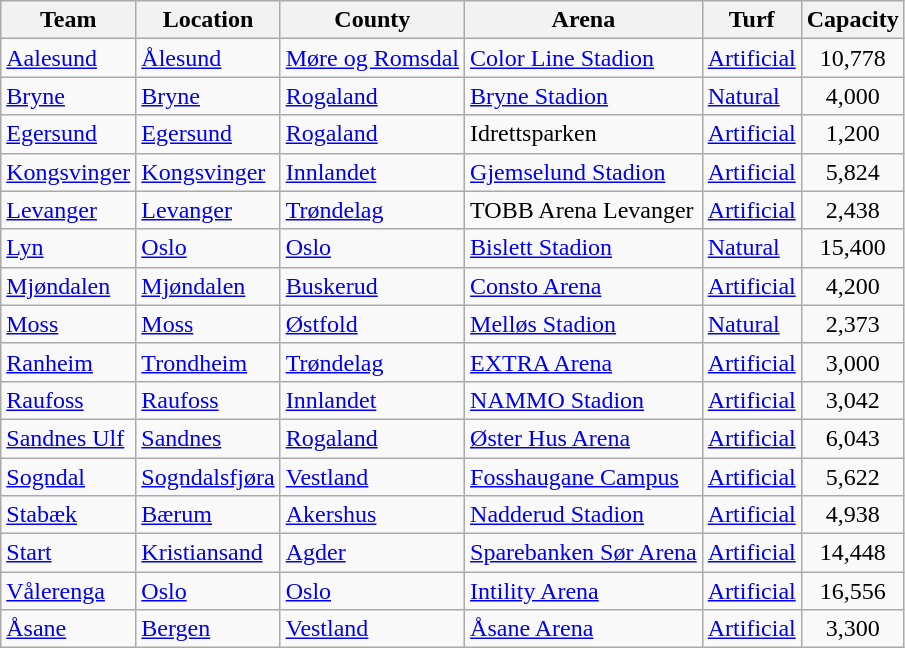<table class="wikitable sortable" border="1">
<tr>
<th>Team</th>
<th>Location</th>
<th>County</th>
<th>Arena</th>
<th>Turf</th>
<th>Capacity</th>
</tr>
<tr>
<td><a href='#'>Aalesund</a></td>
<td><a href='#'>Ålesund</a></td>
<td><a href='#'>Møre og Romsdal</a></td>
<td><a href='#'>Color Line Stadion</a></td>
<td><a href='#'>Artificial</a></td>
<td align="center">10,778</td>
</tr>
<tr>
<td><a href='#'>Bryne</a></td>
<td><a href='#'>Bryne</a></td>
<td><a href='#'>Rogaland</a></td>
<td><a href='#'>Bryne Stadion</a></td>
<td><a href='#'>Natural</a></td>
<td align="center">4,000</td>
</tr>
<tr>
<td><a href='#'>Egersund</a></td>
<td><a href='#'>Egersund</a></td>
<td><a href='#'>Rogaland</a></td>
<td>Idrettsparken</td>
<td><a href='#'>Artificial</a></td>
<td align="center">1,200</td>
</tr>
<tr>
<td><a href='#'>Kongsvinger</a></td>
<td><a href='#'>Kongsvinger</a></td>
<td><a href='#'>Innlandet</a></td>
<td><a href='#'>Gjemselund Stadion</a></td>
<td><a href='#'>Artificial</a></td>
<td align="center">5,824</td>
</tr>
<tr>
<td><a href='#'>Levanger</a></td>
<td><a href='#'>Levanger</a></td>
<td><a href='#'>Trøndelag</a></td>
<td>TOBB Arena Levanger</td>
<td><a href='#'>Artificial</a></td>
<td align="center">2,438</td>
</tr>
<tr>
<td><a href='#'>Lyn</a></td>
<td><a href='#'>Oslo</a></td>
<td><a href='#'>Oslo</a></td>
<td><a href='#'>Bislett Stadion</a></td>
<td><a href='#'>Natural</a></td>
<td align="center">15,400</td>
</tr>
<tr>
<td><a href='#'>Mjøndalen</a></td>
<td><a href='#'>Mjøndalen</a></td>
<td><a href='#'>Buskerud</a></td>
<td><a href='#'>Consto Arena</a></td>
<td><a href='#'>Artificial</a></td>
<td align="center">4,200</td>
</tr>
<tr>
<td><a href='#'>Moss</a></td>
<td><a href='#'>Moss</a></td>
<td><a href='#'>Østfold</a></td>
<td><a href='#'>Melløs Stadion</a></td>
<td><a href='#'>Natural</a></td>
<td align="center">2,373</td>
</tr>
<tr>
<td><a href='#'>Ranheim</a></td>
<td><a href='#'>Trondheim</a></td>
<td><a href='#'>Trøndelag</a></td>
<td><a href='#'>EXTRA Arena</a></td>
<td><a href='#'>Artificial</a></td>
<td align="center">3,000</td>
</tr>
<tr>
<td><a href='#'>Raufoss</a></td>
<td><a href='#'>Raufoss</a></td>
<td><a href='#'>Innlandet</a></td>
<td><a href='#'>NAMMO Stadion</a></td>
<td><a href='#'>Artificial</a></td>
<td align="center">3,042</td>
</tr>
<tr>
<td><a href='#'>Sandnes Ulf</a></td>
<td><a href='#'>Sandnes</a></td>
<td><a href='#'>Rogaland</a></td>
<td><a href='#'>Øster Hus Arena</a></td>
<td><a href='#'>Artificial</a></td>
<td align="center">6,043</td>
</tr>
<tr>
<td><a href='#'>Sogndal</a></td>
<td><a href='#'>Sogndalsfjøra</a></td>
<td><a href='#'>Vestland</a></td>
<td><a href='#'>Fosshaugane Campus</a></td>
<td><a href='#'>Artificial</a></td>
<td align="center">5,622</td>
</tr>
<tr>
<td><a href='#'>Stabæk</a></td>
<td><a href='#'>Bærum</a></td>
<td><a href='#'>Akershus</a></td>
<td><a href='#'>Nadderud Stadion</a></td>
<td><a href='#'>Artificial</a></td>
<td align="center">4,938</td>
</tr>
<tr>
<td><a href='#'>Start</a></td>
<td><a href='#'>Kristiansand</a></td>
<td><a href='#'>Agder</a></td>
<td><a href='#'>Sparebanken Sør Arena</a></td>
<td><a href='#'>Artificial</a></td>
<td align="center">14,448</td>
</tr>
<tr>
<td><a href='#'>Vålerenga</a></td>
<td><a href='#'>Oslo</a></td>
<td><a href='#'>Oslo</a></td>
<td><a href='#'>Intility Arena</a></td>
<td><a href='#'>Artificial</a></td>
<td align="center">16,556</td>
</tr>
<tr>
<td><a href='#'>Åsane</a></td>
<td><a href='#'>Bergen</a></td>
<td><a href='#'>Vestland</a></td>
<td><a href='#'>Åsane Arena</a></td>
<td><a href='#'>Artificial</a></td>
<td align="center">3,300</td>
</tr>
</table>
